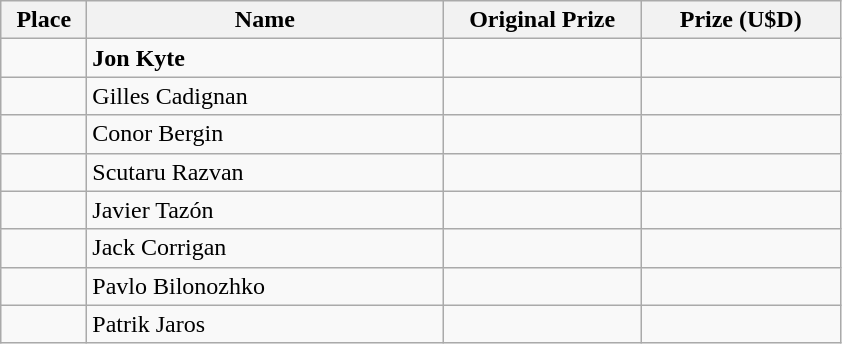<table class="wikitable">
<tr>
<th width="50">Place</th>
<th width="230">Name</th>
<th width="125">Original Prize</th>
<th width="125">Prize (U$D)</th>
</tr>
<tr>
<td></td>
<td> <strong>Jon Kyte</strong></td>
<td></td>
<td></td>
</tr>
<tr>
<td></td>
<td> Gilles Cadignan</td>
<td></td>
<td></td>
</tr>
<tr>
<td></td>
<td> Conor Bergin</td>
<td></td>
<td></td>
</tr>
<tr>
<td></td>
<td> Scutaru Razvan</td>
<td></td>
<td></td>
</tr>
<tr>
<td></td>
<td> Javier Tazón</td>
<td></td>
<td></td>
</tr>
<tr>
<td></td>
<td> Jack Corrigan</td>
<td></td>
<td></td>
</tr>
<tr>
<td></td>
<td> Pavlo Bilonozhko</td>
<td></td>
<td></td>
</tr>
<tr>
<td></td>
<td> Patrik Jaros</td>
<td></td>
<td></td>
</tr>
</table>
